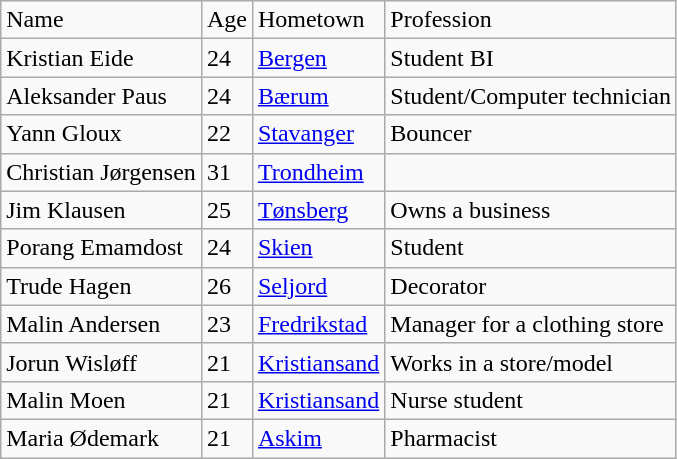<table class="wikitable">
<tr>
<td>Name</td>
<td>Age</td>
<td>Hometown</td>
<td>Profession</td>
</tr>
<tr>
<td>Kristian Eide</td>
<td>24</td>
<td><a href='#'>Bergen</a></td>
<td>Student BI</td>
</tr>
<tr>
<td>Aleksander Paus</td>
<td>24</td>
<td><a href='#'>Bærum</a></td>
<td>Student/Computer technician</td>
</tr>
<tr>
<td>Yann Gloux</td>
<td>22</td>
<td><a href='#'>Stavanger</a></td>
<td>Bouncer</td>
</tr>
<tr>
<td>Christian Jørgensen</td>
<td>31</td>
<td><a href='#'>Trondheim</a></td>
<td></td>
</tr>
<tr>
<td>Jim Klausen</td>
<td>25</td>
<td><a href='#'>Tønsberg</a></td>
<td>Owns a business</td>
</tr>
<tr>
<td>Porang Emamdost</td>
<td>24</td>
<td><a href='#'>Skien</a></td>
<td>Student</td>
</tr>
<tr>
<td>Trude Hagen</td>
<td>26</td>
<td><a href='#'>Seljord</a></td>
<td>Decorator</td>
</tr>
<tr>
<td>Malin Andersen</td>
<td>23</td>
<td><a href='#'>Fredrikstad</a></td>
<td>Manager for a clothing store</td>
</tr>
<tr>
<td>Jorun Wisløff</td>
<td>21</td>
<td><a href='#'>Kristiansand</a></td>
<td>Works in a store/model</td>
</tr>
<tr>
<td>Malin Moen</td>
<td>21</td>
<td><a href='#'>Kristiansand</a></td>
<td>Nurse student</td>
</tr>
<tr>
<td>Maria Ødemark</td>
<td>21</td>
<td><a href='#'>Askim</a></td>
<td>Pharmacist</td>
</tr>
</table>
